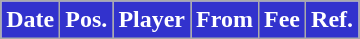<table class="wikitable plainrowheaders sortable">
<tr>
<th style="background:#3232CD;color:white">Date</th>
<th style="background:#3232CD;color:white">Pos.</th>
<th style="background:#3232CD;color:white">Player</th>
<th style="background:#3232CD;color:white">From</th>
<th style="background:#3232CD;color:white">Fee</th>
<th style="background:#3232CD;color:white">Ref.</th>
</tr>
</table>
